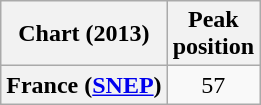<table class="wikitable sortable plainrowheaders">
<tr>
<th scope="col">Chart (2013)</th>
<th scope="col">Peak<br>position</th>
</tr>
<tr>
<th scope="row">France (<a href='#'>SNEP</a>)</th>
<td style="text-align:center;">57</td>
</tr>
</table>
